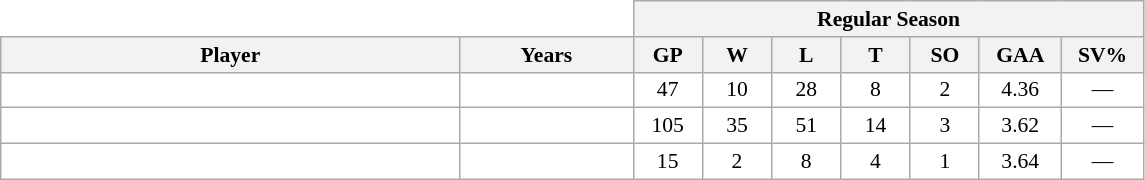<table class="wikitable sortable" style="text-align:center; border:0; background:white; width:53em; font-size:90%;">
<tr>
<th colspan=2 style="border:0; background:white;"></th>
<th colspan=7>Regular Season</th>
</tr>
<tr>
<th style="width:26.5%;">Player</th>
<th style="width:10%;">Years</th>
<th data-sort-type="number" style="width:4%;">GP</th>
<th data-sort-type="number" style="width:4%;">W</th>
<th data-sort-type="number" style="width:4%;">L</th>
<th data-sort-type="number" style="width:4%;">T</th>
<th data-sort-type="number" style="width:4%;">SO</th>
<th data-sort-type="number" style="width:4%;">GAA</th>
<th data-sort-type="number" style="width:4%;">SV%</th>
</tr>
<tr>
<td></td>
<td></td>
<td>47</td>
<td>10</td>
<td>28</td>
<td>8</td>
<td>2</td>
<td>4.36</td>
<td>—</td>
</tr>
<tr>
<td></td>
<td></td>
<td>105</td>
<td>35</td>
<td>51</td>
<td>14</td>
<td>3</td>
<td>3.62</td>
<td>—</td>
</tr>
<tr>
<td></td>
<td></td>
<td>15</td>
<td>2</td>
<td>8</td>
<td>4</td>
<td>1</td>
<td>3.64</td>
<td>—</td>
</tr>
</table>
